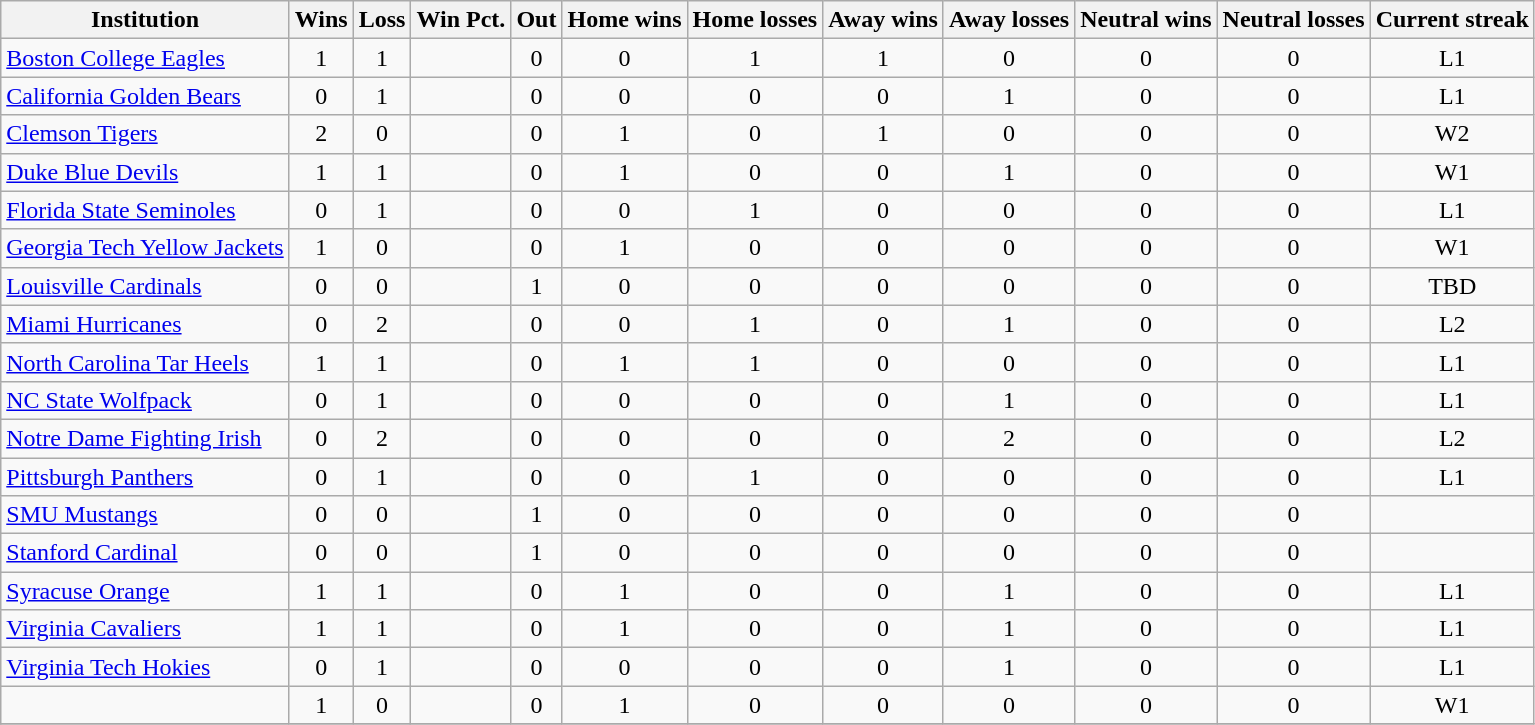<table class="wikitable sortable" style="text-align:center;">
<tr>
<th>Institution</th>
<th>Wins</th>
<th>Loss</th>
<th>Win Pct.</th>
<th>Out</th>
<th>Home wins</th>
<th>Home losses</th>
<th>Away wins</th>
<th>Away losses</th>
<th>Neutral wins</th>
<th>Neutral losses</th>
<th>Current streak</th>
</tr>
<tr>
<td style="text-align:left"><a href='#'>Boston College Eagles</a></td>
<td>1</td>
<td>1</td>
<td></td>
<td>0</td>
<td>0</td>
<td>1</td>
<td>1</td>
<td>0</td>
<td>0</td>
<td>0</td>
<td>L1</td>
</tr>
<tr>
<td align=left><a href='#'>California Golden Bears</a></td>
<td>0</td>
<td>1</td>
<td></td>
<td>0</td>
<td>0</td>
<td>0</td>
<td>0</td>
<td>1</td>
<td>0</td>
<td>0</td>
<td>L1</td>
</tr>
<tr>
<td style="text-align:left"><a href='#'>Clemson Tigers</a></td>
<td>2</td>
<td>0</td>
<td></td>
<td>0</td>
<td>1</td>
<td>0</td>
<td>1</td>
<td>0</td>
<td>0</td>
<td>0</td>
<td>W2</td>
</tr>
<tr>
<td style="text-align:left"><a href='#'>Duke Blue Devils</a></td>
<td>1</td>
<td>1</td>
<td></td>
<td>0</td>
<td>1</td>
<td>0</td>
<td>0</td>
<td>1</td>
<td>0</td>
<td>0</td>
<td>W1</td>
</tr>
<tr>
<td style="text-align:left"><a href='#'>Florida State Seminoles</a></td>
<td>0</td>
<td>1</td>
<td></td>
<td>0</td>
<td>0</td>
<td>1</td>
<td>0</td>
<td>0</td>
<td>0</td>
<td>0</td>
<td>L1</td>
</tr>
<tr>
<td style="text-align:left"><a href='#'>Georgia Tech Yellow Jackets</a></td>
<td>1</td>
<td>0</td>
<td></td>
<td>0</td>
<td>1</td>
<td>0</td>
<td>0</td>
<td>0</td>
<td>0</td>
<td>0</td>
<td>W1</td>
</tr>
<tr>
<td style="text-align:left"><a href='#'>Louisville Cardinals</a></td>
<td>0</td>
<td>0</td>
<td></td>
<td>1</td>
<td>0</td>
<td>0</td>
<td>0</td>
<td>0</td>
<td>0</td>
<td>0</td>
<td>TBD</td>
</tr>
<tr>
<td style="text-align:left"><a href='#'>Miami Hurricanes</a></td>
<td>0</td>
<td>2</td>
<td></td>
<td>0</td>
<td>0</td>
<td>1</td>
<td>0</td>
<td>1</td>
<td>0</td>
<td>0</td>
<td>L2</td>
</tr>
<tr>
<td style="text-align:left"><a href='#'>North Carolina Tar Heels</a></td>
<td>1</td>
<td>1</td>
<td></td>
<td>0</td>
<td>1</td>
<td>1</td>
<td>0</td>
<td>0</td>
<td>0</td>
<td>0</td>
<td>L1</td>
</tr>
<tr>
<td style="text-align:left"><a href='#'>NC State Wolfpack</a></td>
<td>0</td>
<td>1</td>
<td></td>
<td>0</td>
<td>0</td>
<td>0</td>
<td>0</td>
<td>1</td>
<td>0</td>
<td>0</td>
<td>L1</td>
</tr>
<tr>
<td style="text-align:left"><a href='#'>Notre Dame Fighting Irish</a></td>
<td>0</td>
<td>2</td>
<td></td>
<td>0</td>
<td>0</td>
<td>0</td>
<td>0</td>
<td>2</td>
<td>0</td>
<td>0</td>
<td>L2</td>
</tr>
<tr>
<td style="text-align:left"><a href='#'>Pittsburgh Panthers</a></td>
<td>0</td>
<td>1</td>
<td></td>
<td>0</td>
<td>0</td>
<td>1</td>
<td>0</td>
<td>0</td>
<td>0</td>
<td>0</td>
<td>L1</td>
</tr>
<tr>
<td align=left><a href='#'>SMU Mustangs</a></td>
<td>0</td>
<td>0</td>
<td></td>
<td>1</td>
<td>0</td>
<td>0</td>
<td>0</td>
<td>0</td>
<td>0</td>
<td>0</td>
<td></td>
</tr>
<tr>
<td align=left><a href='#'>Stanford Cardinal</a></td>
<td>0</td>
<td>0</td>
<td></td>
<td>1</td>
<td>0</td>
<td>0</td>
<td>0</td>
<td>0</td>
<td>0</td>
<td>0</td>
<td></td>
</tr>
<tr>
<td style="text-align:left"><a href='#'>Syracuse Orange</a></td>
<td>1</td>
<td>1</td>
<td></td>
<td>0</td>
<td>1</td>
<td>0</td>
<td>0</td>
<td>1</td>
<td>0</td>
<td>0</td>
<td>L1</td>
</tr>
<tr>
<td style="text-align:left"><a href='#'>Virginia Cavaliers</a></td>
<td>1</td>
<td>1</td>
<td></td>
<td>0</td>
<td>1</td>
<td>0</td>
<td>0</td>
<td>1</td>
<td>0</td>
<td>0</td>
<td>L1</td>
</tr>
<tr>
<td style="text-align:left"><a href='#'>Virginia Tech Hokies</a></td>
<td>0</td>
<td>1</td>
<td></td>
<td>0</td>
<td>0</td>
<td>0</td>
<td>0</td>
<td>1</td>
<td>0</td>
<td>0</td>
<td>L1</td>
</tr>
<tr>
<td style="text-align:left"></td>
<td>1</td>
<td>0</td>
<td></td>
<td>0</td>
<td>1</td>
<td>0</td>
<td>0</td>
<td>0</td>
<td>0</td>
<td>0</td>
<td>W1</td>
</tr>
<tr class="sortbottom">
</tr>
</table>
